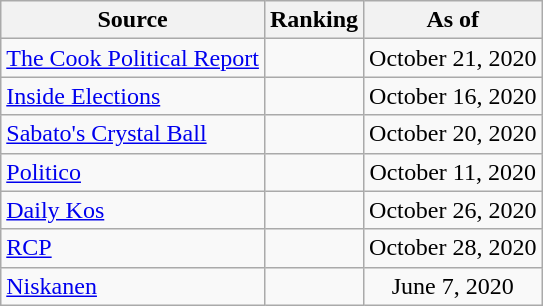<table class="wikitable" style="text-align:center">
<tr>
<th>Source</th>
<th>Ranking</th>
<th>As of</th>
</tr>
<tr>
<td align=left><a href='#'>The Cook Political Report</a></td>
<td></td>
<td>October 21, 2020</td>
</tr>
<tr>
<td align=left><a href='#'>Inside Elections</a></td>
<td></td>
<td>October 16, 2020</td>
</tr>
<tr>
<td align=left><a href='#'>Sabato's Crystal Ball</a></td>
<td></td>
<td>October 20, 2020</td>
</tr>
<tr>
<td align="left"><a href='#'>Politico</a></td>
<td></td>
<td>October 11, 2020</td>
</tr>
<tr>
<td align="left"><a href='#'>Daily Kos</a></td>
<td></td>
<td>October 26, 2020</td>
</tr>
<tr>
<td align="left"><a href='#'>RCP</a></td>
<td></td>
<td>October 28, 2020</td>
</tr>
<tr>
<td align="left"><a href='#'>Niskanen</a></td>
<td></td>
<td>June 7, 2020</td>
</tr>
</table>
